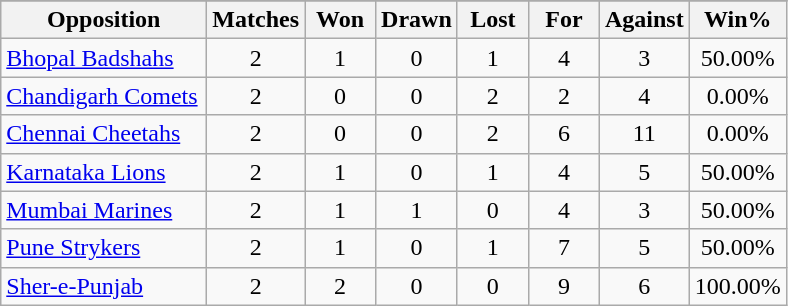<table class="wikitable sortable" style="text-align:center">
<tr>
</tr>
<tr>
<th width=130>Opposition</th>
<th width=40>Matches</th>
<th width=40>Won</th>
<th width=40>Drawn</th>
<th width=40>Lost</th>
<th width=40>For</th>
<th width=40>Against</th>
<th width=40>Win%</th>
</tr>
<tr>
<td align=left><a href='#'>Bhopal Badshahs</a></td>
<td>2</td>
<td>1</td>
<td>0</td>
<td>1</td>
<td>4</td>
<td>3</td>
<td>50.00%</td>
</tr>
<tr>
<td align=left><a href='#'>Chandigarh Comets</a></td>
<td>2</td>
<td>0</td>
<td>0</td>
<td>2</td>
<td>2</td>
<td>4</td>
<td>0.00%</td>
</tr>
<tr>
<td align=left><a href='#'>Chennai Cheetahs</a></td>
<td>2</td>
<td>0</td>
<td>0</td>
<td>2</td>
<td>6</td>
<td>11</td>
<td>0.00%</td>
</tr>
<tr>
<td align=left><a href='#'>Karnataka Lions</a></td>
<td>2</td>
<td>1</td>
<td>0</td>
<td>1</td>
<td>4</td>
<td>5</td>
<td>50.00%</td>
</tr>
<tr>
<td align=left><a href='#'>Mumbai Marines</a></td>
<td>2</td>
<td>1</td>
<td>1</td>
<td>0</td>
<td>4</td>
<td>3</td>
<td>50.00%</td>
</tr>
<tr>
<td align=left><a href='#'>Pune Strykers</a></td>
<td>2</td>
<td>1</td>
<td>0</td>
<td>1</td>
<td>7</td>
<td>5</td>
<td>50.00%</td>
</tr>
<tr>
<td align=left><a href='#'>Sher-e-Punjab</a></td>
<td>2</td>
<td>2</td>
<td>0</td>
<td>0</td>
<td>9</td>
<td>6</td>
<td>100.00%</td>
</tr>
</table>
